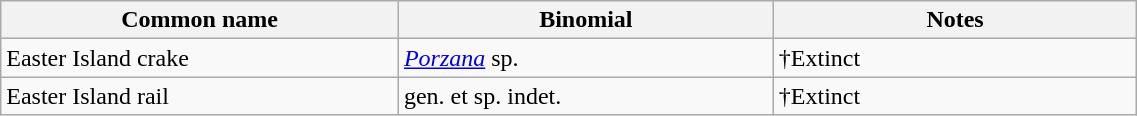<table width=60% class="wikitable">
<tr>
<th width=35%>Common name</th>
<th width=33%>Binomial</th>
<th width=32%>Notes</th>
</tr>
<tr>
<td>Easter Island crake</td>
<td><em><a href='#'>Porzana</a></em> sp.</td>
<td>†Extinct</td>
</tr>
<tr>
<td>Easter Island rail</td>
<td>gen. et sp. indet.</td>
<td>†Extinct</td>
</tr>
</table>
